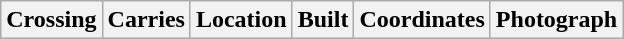<table class=wikitable>
<tr>
<th>Crossing</th>
<th>Carries</th>
<th>Location</th>
<th>Built</th>
<th>Coordinates</th>
<th>Photograph<br>












</th>
</tr>
</table>
